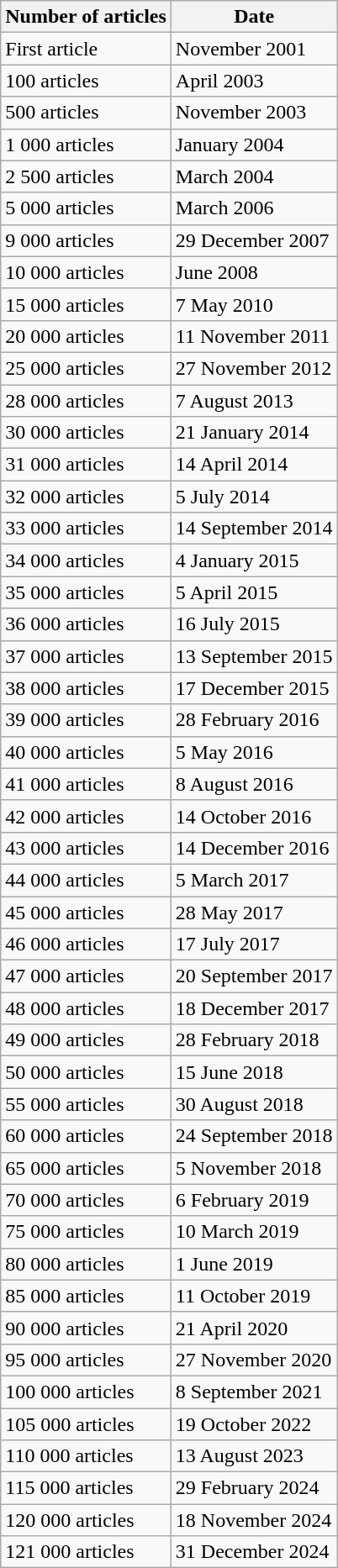<table class="wikitable">
<tr>
<th>Number of articles</th>
<th>Date</th>
</tr>
<tr>
<td>First article</td>
<td>November 2001</td>
</tr>
<tr>
<td>100 articles</td>
<td>April 2003</td>
</tr>
<tr>
<td>500 articles</td>
<td>November 2003</td>
</tr>
<tr>
<td>1 000 articles</td>
<td>January 2004</td>
</tr>
<tr>
<td>2 500 articles</td>
<td>March 2004</td>
</tr>
<tr>
<td>5 000 articles</td>
<td>March 2006</td>
</tr>
<tr>
<td>9 000 articles</td>
<td>29 December 2007</td>
</tr>
<tr>
<td>10 000 articles</td>
<td>June 2008</td>
</tr>
<tr>
<td>15 000 articles</td>
<td>7 May 2010</td>
</tr>
<tr>
<td>20 000 articles</td>
<td>11 November 2011</td>
</tr>
<tr>
<td>25 000 articles</td>
<td>27 November 2012</td>
</tr>
<tr>
<td>28 000 articles</td>
<td>7 August 2013</td>
</tr>
<tr>
<td>30 000 articles</td>
<td>21 January 2014</td>
</tr>
<tr>
<td>31 000 articles</td>
<td>14 April 2014</td>
</tr>
<tr>
<td>32 000 articles</td>
<td>5 July 2014</td>
</tr>
<tr>
<td>33 000 articles</td>
<td>14 September 2014</td>
</tr>
<tr>
<td>34 000 articles</td>
<td>4 January 2015</td>
</tr>
<tr>
<td>35 000 articles</td>
<td>5 April 2015</td>
</tr>
<tr>
<td>36 000 articles</td>
<td>16 July 2015</td>
</tr>
<tr>
<td>37 000 articles</td>
<td>13 September 2015</td>
</tr>
<tr>
<td>38 000 articles</td>
<td>17 December 2015</td>
</tr>
<tr>
<td>39 000 articles</td>
<td>28 February 2016</td>
</tr>
<tr>
<td>40 000 articles</td>
<td>5 May 2016</td>
</tr>
<tr>
<td>41 000 articles</td>
<td>8 August 2016</td>
</tr>
<tr>
<td>42 000 articles</td>
<td>14 October 2016</td>
</tr>
<tr>
<td>43 000 articles</td>
<td>14 December 2016</td>
</tr>
<tr>
<td>44 000 articles</td>
<td>5 March 2017</td>
</tr>
<tr>
<td>45 000 articles</td>
<td>28 May 2017</td>
</tr>
<tr>
<td>46 000 articles</td>
<td>17 July 2017</td>
</tr>
<tr>
<td>47 000 articles</td>
<td>20 September 2017</td>
</tr>
<tr>
<td>48 000 articles</td>
<td>18 December 2017</td>
</tr>
<tr>
<td>49 000 articles</td>
<td>28 February 2018</td>
</tr>
<tr>
<td>50 000 articles</td>
<td>15 June 2018</td>
</tr>
<tr>
<td>55 000 articles</td>
<td>30 August 2018</td>
</tr>
<tr>
<td>60 000 articles</td>
<td>24 September 2018</td>
</tr>
<tr>
<td>65 000 articles</td>
<td>5 November 2018</td>
</tr>
<tr>
<td>70 000 articles</td>
<td>6 February 2019</td>
</tr>
<tr>
<td>75 000 articles</td>
<td>10 March 2019</td>
</tr>
<tr>
<td>80 000 articles</td>
<td>1 June 2019</td>
</tr>
<tr>
<td>85 000 articles</td>
<td>11 October 2019</td>
</tr>
<tr>
<td>90 000 articles</td>
<td>21 April 2020</td>
</tr>
<tr>
<td>95 000 articles</td>
<td>27 November 2020</td>
</tr>
<tr>
<td>100 000 articles</td>
<td>8 September 2021</td>
</tr>
<tr>
<td>105 000 articles</td>
<td>19 October 2022</td>
</tr>
<tr>
<td>110 000 articles</td>
<td>13 August 2023</td>
</tr>
<tr>
<td>115 000 articles</td>
<td>29 February 2024</td>
</tr>
<tr>
<td>120 000 articles</td>
<td>18 November 2024</td>
</tr>
<tr>
<td>121 000 articles</td>
<td>31 December 2024</td>
</tr>
</table>
